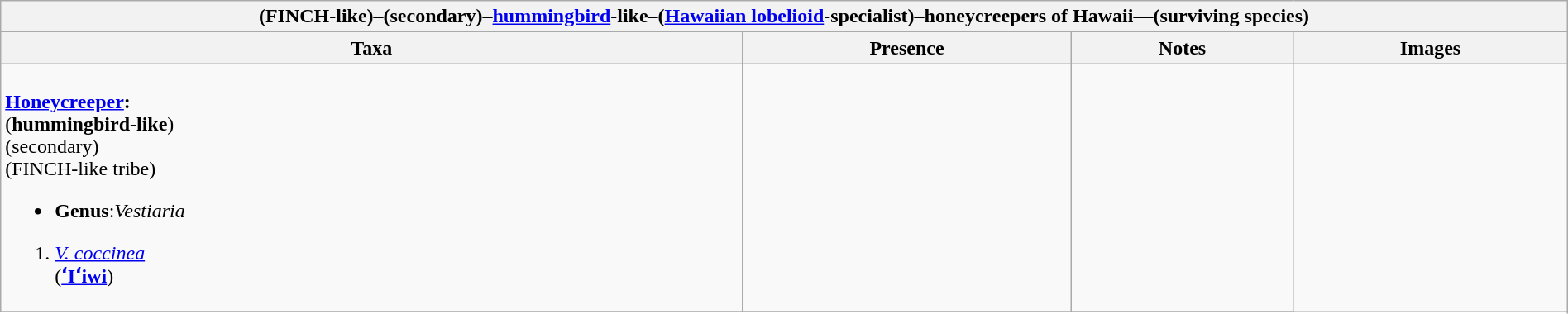<table class="wikitable" align="center" width="100%">
<tr>
<th colspan="5" align="center">(FINCH-like)–(secondary)–<a href='#'>hummingbird</a>-like–(<a href='#'>Hawaiian lobelioid</a>-specialist)–honeycreepers of Hawaii—(surviving species)</th>
</tr>
<tr>
<th>Taxa</th>
<th>Presence</th>
<th>Notes</th>
<th>Images</th>
</tr>
<tr>
<td><br><strong><a href='#'>Honeycreeper</a>:</strong><br>(<strong>hummingbird-like</strong>)<br>(secondary)<br>(FINCH-like tribe)<ul><li><strong>Genus</strong>:<em>Vestiaria</em></li></ul><ol><li><em><a href='#'>V. coccinea</a></em><br>(<strong><a href='#'>ʻIʻiwi</a></strong>)</li></ol></td>
<td></td>
<td></td>
<td rowspan="99"><br></td>
</tr>
<tr>
</tr>
</table>
